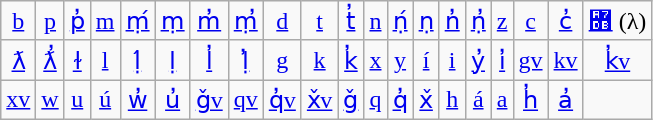<table class="wikitable" style="text-align: center">
<tr>
<td><a href='#'>b</a></td>
<td><a href='#'>p</a></td>
<td><a href='#'>p̓</a></td>
<td><a href='#'>m</a></td>
<td><a href='#'>ṃ́</a></td>
<td><a href='#'>ṃ</a></td>
<td><a href='#'>m̓</a></td>
<td><a href='#'>ṃ̓</a></td>
<td><a href='#'>d</a></td>
<td><a href='#'>t</a></td>
<td><a href='#'>t̓</a></td>
<td><a href='#'>n</a></td>
<td><a href='#'>ṇ́</a></td>
<td><a href='#'>ṇ</a></td>
<td><a href='#'>n̓</a></td>
<td><a href='#'>ṇ̓</a></td>
<td><a href='#'>z</a></td>
<td><a href='#'>c</a></td>
<td><a href='#'>c̓</a></td>
<td><a href='#'>ꟛ</a> (λ)</td>
</tr>
<tr>
<td><a href='#'>ƛ</a></td>
<td><a href='#'>ƛ̓</a></td>
<td><a href='#'>ɫ</a></td>
<td><a href='#'>l</a></td>
<td><a href='#'>ḷ́</a></td>
<td><a href='#'>ḷ</a></td>
<td><a href='#'>l̓</a></td>
<td><a href='#'>ḷ̓</a></td>
<td><a href='#'>g</a></td>
<td><a href='#'>k</a></td>
<td><a href='#'>k̓</a></td>
<td><a href='#'>x</a></td>
<td><a href='#'>y</a></td>
<td><a href='#'>í</a></td>
<td><a href='#'>i</a></td>
<td><a href='#'>y̓</a></td>
<td><a href='#'>i̓</a></td>
<td><a href='#'>gv</a></td>
<td><a href='#'>kv</a></td>
<td><a href='#'>k̓v</a></td>
</tr>
<tr>
<td><a href='#'>xv</a></td>
<td><a href='#'>w</a></td>
<td><a href='#'>u</a></td>
<td><a href='#'>ú</a></td>
<td><a href='#'>w̓</a></td>
<td><a href='#'>u̓</a></td>
<td><a href='#'>ǧv</a></td>
<td><a href='#'>qv</a></td>
<td><a href='#'>q̓v</a></td>
<td><a href='#'>x̌v</a></td>
<td><a href='#'>ǧ</a></td>
<td><a href='#'>q</a></td>
<td><a href='#'>q̓</a></td>
<td><a href='#'>x̌</a></td>
<td><a href='#'>h</a></td>
<td><a href='#'>á</a></td>
<td><a href='#'>a</a></td>
<td><a href='#'>h̓</a></td>
<td><a href='#'>a̓</a></td>
</tr>
</table>
